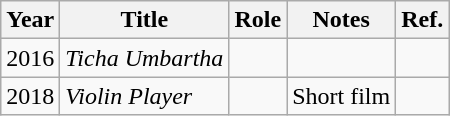<table class="wikitable sortable">
<tr>
<th>Year</th>
<th>Title</th>
<th>Role</th>
<th>Notes</th>
<th>Ref.</th>
</tr>
<tr>
<td>2016</td>
<td><em>Ticha Umbartha</em></td>
<td></td>
<td></td>
<td></td>
</tr>
<tr>
<td>2018</td>
<td><em>Violin Player</em></td>
<td></td>
<td>Short film</td>
<td></td>
</tr>
</table>
